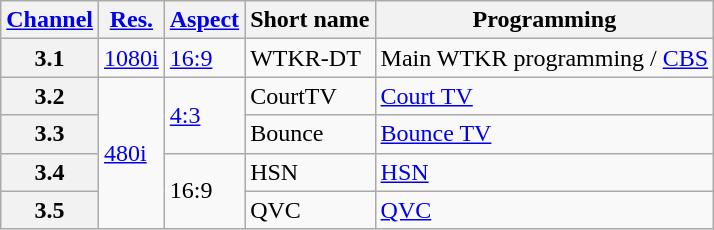<table class="wikitable">
<tr>
<th scope = "col"><a href='#'>Channel</a></th>
<th scope = "col"><a href='#'>Res.</a></th>
<th scope = "col"><a href='#'>Aspect</a></th>
<th scope = "col">Short name</th>
<th scope = "col">Programming</th>
</tr>
<tr>
<th scope = "row">3.1</th>
<td><a href='#'>1080i</a></td>
<td><a href='#'>16:9</a></td>
<td>WTKR-DT</td>
<td>Main WTKR programming / <a href='#'>CBS</a></td>
</tr>
<tr>
<th scope = "row">3.2</th>
<td rowspan=4><a href='#'>480i</a></td>
<td rowspan=2><a href='#'>4:3</a></td>
<td>CourtTV</td>
<td><a href='#'>Court TV</a></td>
</tr>
<tr>
<th scope = "row">3.3</th>
<td>Bounce</td>
<td><a href='#'>Bounce TV</a></td>
</tr>
<tr>
<th scope = "row">3.4</th>
<td rowspan=2>16:9</td>
<td>HSN</td>
<td><a href='#'>HSN</a></td>
</tr>
<tr>
<th scope = "row">3.5</th>
<td>QVC</td>
<td><a href='#'>QVC</a></td>
</tr>
</table>
